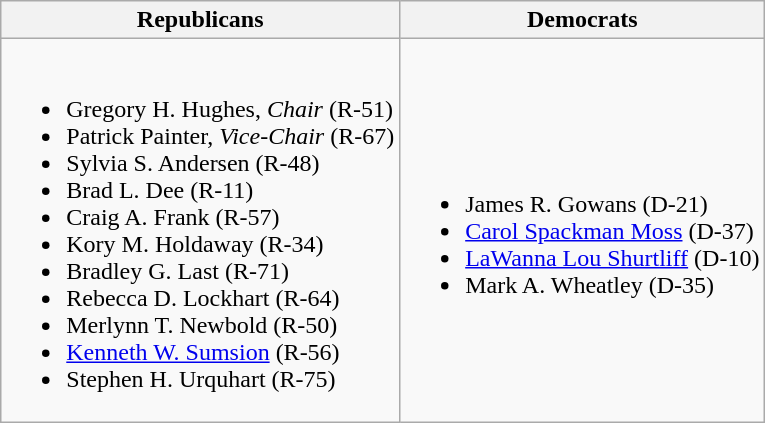<table class=wikitable>
<tr>
<th>Republicans</th>
<th>Democrats</th>
</tr>
<tr>
<td><br><ul><li>Gregory H. Hughes, <em>Chair</em> (R-51)</li><li>Patrick Painter, <em>Vice-Chair</em> (R-67)</li><li>Sylvia S. Andersen (R-48)</li><li>Brad L. Dee (R-11)</li><li>Craig A. Frank (R-57)</li><li>Kory M. Holdaway (R-34)</li><li>Bradley G. Last (R-71)</li><li>Rebecca D. Lockhart (R-64)</li><li>Merlynn T. Newbold (R-50)</li><li><a href='#'>Kenneth W. Sumsion</a> (R-56)</li><li>Stephen H. Urquhart (R-75)</li></ul></td>
<td><br><ul><li>James R. Gowans (D-21)</li><li><a href='#'>Carol Spackman Moss</a> (D-37)</li><li><a href='#'>LaWanna Lou Shurtliff</a> (D-10)</li><li>Mark A. Wheatley (D-35)</li></ul></td>
</tr>
</table>
